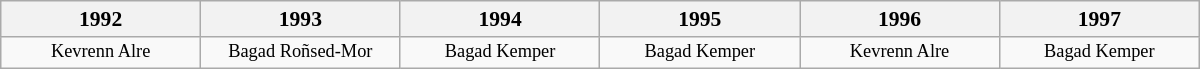<table class="wikitable centre" width="800px" style="text-align:center;font-size:0.9em;table-layout:fixed;">
<tr>
<th scope="col">1992</th>
<th scope="col">1993</th>
<th scope="col">1994</th>
<th scope="col">1995</th>
<th scope="col">1996</th>
<th scope="col">1997</th>
</tr>
<tr style="font-size:0.85em;">
<td>Kevrenn Alre</td>
<td>Bagad Roñsed-Mor</td>
<td>Bagad Kemper</td>
<td>Bagad Kemper</td>
<td>Kevrenn Alre</td>
<td>Bagad Kemper</td>
</tr>
</table>
